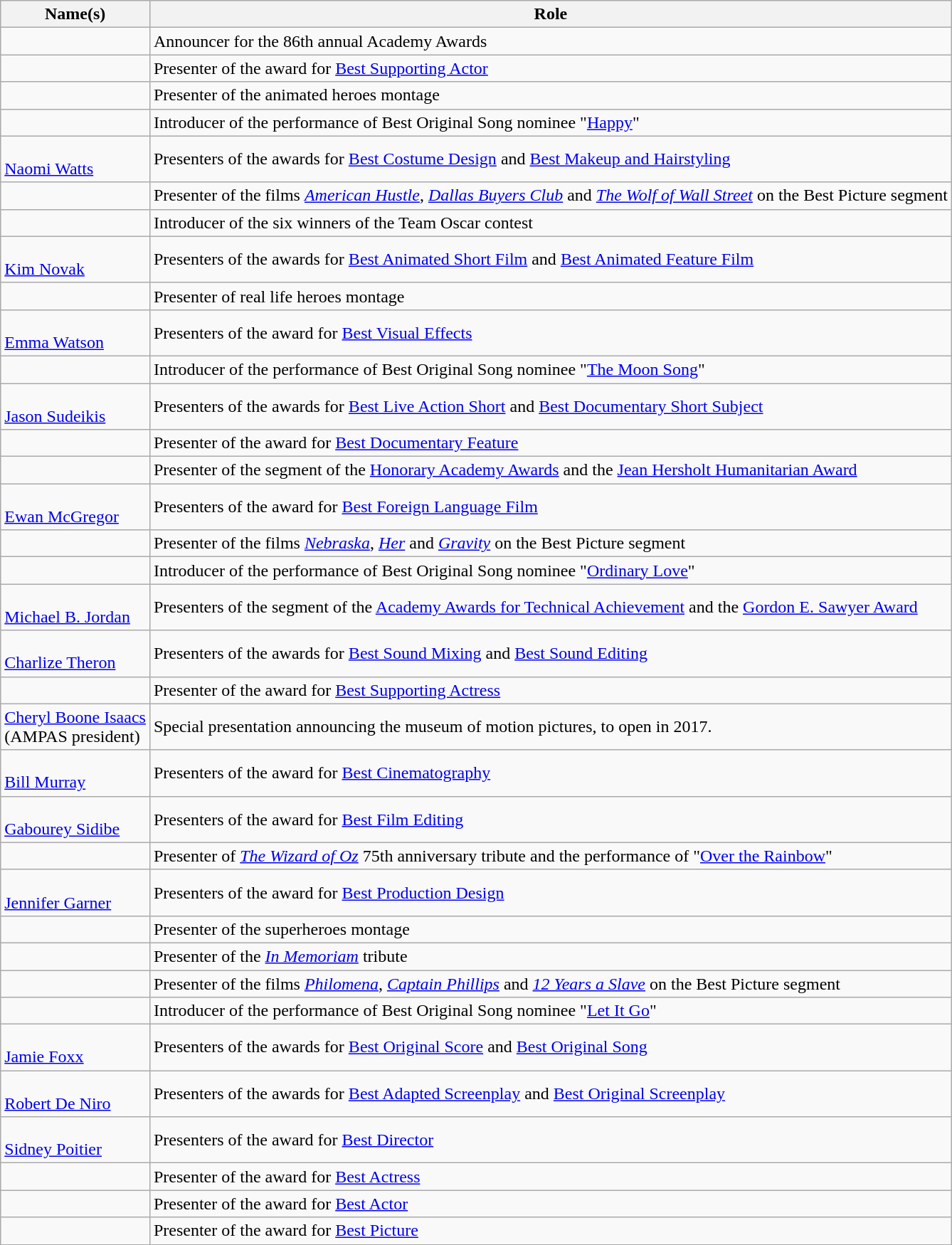<table class="wikitable sortable">
<tr>
<th>Name(s)</th>
<th>Role</th>
</tr>
<tr>
<td></td>
<td>Announcer for the 86th annual Academy Awards</td>
</tr>
<tr>
<td></td>
<td>Presenter of the award for <a href='#'>Best Supporting Actor</a></td>
</tr>
<tr>
<td></td>
<td>Presenter of the animated heroes montage</td>
</tr>
<tr>
<td></td>
<td>Introducer of the performance of Best Original Song nominee "<a href='#'>Happy</a>"</td>
</tr>
<tr>
<td> <br><a href='#'>Naomi Watts</a></td>
<td>Presenters of the awards for <a href='#'>Best Costume Design</a> and <a href='#'>Best Makeup and Hairstyling</a></td>
</tr>
<tr>
<td></td>
<td>Presenter of the films <em><a href='#'>American Hustle</a></em>, <em><a href='#'>Dallas Buyers Club</a></em> and <em><a href='#'>The Wolf of Wall Street</a></em> on the Best Picture segment</td>
</tr>
<tr>
<td></td>
<td>Introducer of the six winners of the Team Oscar contest</td>
</tr>
<tr>
<td> <br><a href='#'>Kim Novak</a></td>
<td>Presenters of the awards for <a href='#'>Best Animated Short Film</a> and <a href='#'>Best Animated Feature Film</a></td>
</tr>
<tr>
<td></td>
<td>Presenter of real life heroes montage</td>
</tr>
<tr>
<td> <br><a href='#'>Emma Watson</a></td>
<td>Presenters of the award for <a href='#'>Best Visual Effects</a></td>
</tr>
<tr>
<td></td>
<td>Introducer of the performance of Best Original Song nominee "<a href='#'>The Moon Song</a>"</td>
</tr>
<tr>
<td> <br><a href='#'>Jason Sudeikis</a></td>
<td>Presenters of the awards for <a href='#'>Best Live Action Short</a> and <a href='#'>Best Documentary Short Subject</a></td>
</tr>
<tr>
<td></td>
<td>Presenter of the award for <a href='#'>Best Documentary Feature</a></td>
</tr>
<tr>
<td></td>
<td>Presenter of the segment of the <a href='#'>Honorary Academy Awards</a> and the <a href='#'>Jean Hersholt Humanitarian Award</a></td>
</tr>
<tr>
<td> <br><a href='#'>Ewan McGregor</a></td>
<td>Presenters of the award for <a href='#'>Best Foreign Language Film</a></td>
</tr>
<tr>
<td></td>
<td>Presenter of the films <em><a href='#'>Nebraska</a></em>, <em><a href='#'>Her</a></em> and <em><a href='#'>Gravity</a></em> on the Best Picture segment</td>
</tr>
<tr>
<td></td>
<td>Introducer of the performance of Best Original Song nominee "<a href='#'>Ordinary Love</a>"</td>
</tr>
<tr>
<td> <br><a href='#'>Michael B. Jordan</a></td>
<td>Presenters of the segment of the <a href='#'>Academy Awards for Technical Achievement</a> and the <a href='#'>Gordon E. Sawyer Award</a></td>
</tr>
<tr>
<td> <br><a href='#'>Charlize Theron</a></td>
<td>Presenters of the awards for <a href='#'>Best Sound Mixing</a> and <a href='#'>Best Sound Editing</a></td>
</tr>
<tr>
<td></td>
<td>Presenter of the award for <a href='#'>Best Supporting Actress</a></td>
</tr>
<tr>
<td><a href='#'>Cheryl Boone Isaacs</a> <br>(AMPAS president)</td>
<td>Special presentation announcing the museum of motion pictures, to open in 2017.</td>
</tr>
<tr>
<td> <br><a href='#'>Bill Murray</a></td>
<td>Presenters of the award for <a href='#'>Best Cinematography</a></td>
</tr>
<tr>
<td> <br><a href='#'>Gabourey Sidibe</a></td>
<td>Presenters of the award for <a href='#'>Best Film Editing</a></td>
</tr>
<tr>
<td></td>
<td>Presenter of <em><a href='#'>The Wizard of Oz</a></em> 75th anniversary tribute and the performance of "<a href='#'>Over the Rainbow</a>"</td>
</tr>
<tr>
<td> <br><a href='#'>Jennifer Garner</a></td>
<td>Presenters of the award for <a href='#'>Best Production Design</a></td>
</tr>
<tr>
<td></td>
<td>Presenter of the superheroes montage</td>
</tr>
<tr>
<td></td>
<td>Presenter of the <em><a href='#'>In Memoriam</a></em> tribute</td>
</tr>
<tr>
<td></td>
<td>Presenter of the films <em><a href='#'>Philomena</a></em>, <em><a href='#'>Captain Phillips</a></em> and <em><a href='#'>12 Years a Slave</a></em> on the Best Picture segment</td>
</tr>
<tr>
<td></td>
<td>Introducer of the performance of Best Original Song nominee "<a href='#'>Let It Go</a>"</td>
</tr>
<tr>
<td> <br><a href='#'>Jamie Foxx</a></td>
<td>Presenters of the awards for <a href='#'>Best Original Score</a> and <a href='#'>Best Original Song</a></td>
</tr>
<tr>
<td> <br><a href='#'>Robert De Niro</a></td>
<td>Presenters of the awards for <a href='#'>Best Adapted Screenplay</a> and <a href='#'>Best Original Screenplay</a></td>
</tr>
<tr>
<td> <br> <a href='#'>Sidney Poitier</a></td>
<td>Presenters of the award for <a href='#'>Best Director</a></td>
</tr>
<tr>
<td></td>
<td>Presenter of the award for <a href='#'>Best Actress</a></td>
</tr>
<tr>
<td></td>
<td>Presenter of the award for <a href='#'>Best Actor</a></td>
</tr>
<tr>
<td></td>
<td>Presenter of the award for <a href='#'>Best Picture</a></td>
</tr>
</table>
